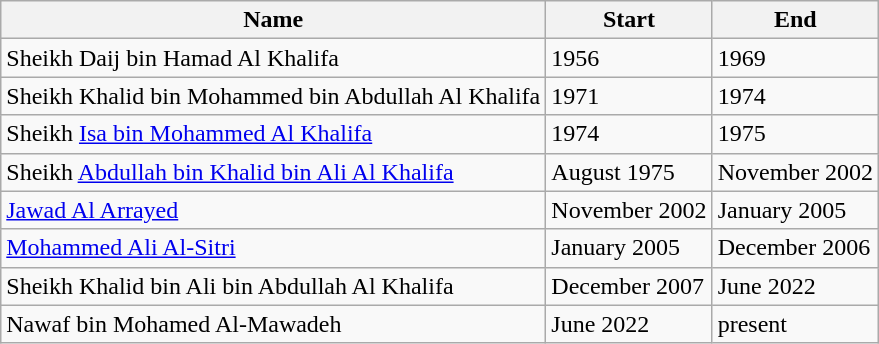<table class="wikitable">
<tr>
<th>Name</th>
<th>Start</th>
<th>End</th>
</tr>
<tr>
<td>Sheikh Daij bin Hamad Al Khalifa</td>
<td>1956</td>
<td>1969</td>
</tr>
<tr>
<td>Sheikh Khalid bin Mohammed bin Abdullah Al Khalifa</td>
<td>1971</td>
<td>1974</td>
</tr>
<tr>
<td>Sheikh <a href='#'>Isa bin Mohammed Al Khalifa</a></td>
<td>1974</td>
<td>1975</td>
</tr>
<tr>
<td>Sheikh <a href='#'>Abdullah bin Khalid bin Ali Al Khalifa</a></td>
<td>August 1975</td>
<td>November 2002</td>
</tr>
<tr>
<td><a href='#'>Jawad Al Arrayed</a></td>
<td>November 2002</td>
<td>January 2005</td>
</tr>
<tr>
<td><a href='#'>Mohammed Ali Al-Sitri</a></td>
<td>January 2005</td>
<td>December 2006</td>
</tr>
<tr>
<td>Sheikh Khalid bin Ali bin Abdullah Al Khalifa</td>
<td>December 2007</td>
<td>June 2022</td>
</tr>
<tr>
<td>Nawaf bin Mohamed Al-Mawadeh</td>
<td>June 2022</td>
<td>present</td>
</tr>
</table>
